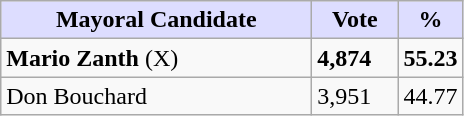<table class="wikitable">
<tr>
<th style="background:#ddf; width:200px;">Mayoral Candidate</th>
<th style="background:#ddf; width:50px;">Vote</th>
<th style="background:#ddf; width:30px;">%</th>
</tr>
<tr>
<td><strong>Mario Zanth</strong> (X)</td>
<td><strong>4,874</strong></td>
<td><strong>55.23</strong></td>
</tr>
<tr>
<td>Don Bouchard</td>
<td>3,951</td>
<td>44.77</td>
</tr>
</table>
